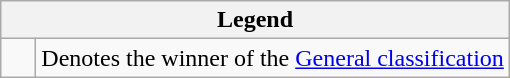<table class="wikitable">
<tr>
<th colspan=2>Legend</th>
</tr>
<tr>
<td>    </td>
<td>Denotes the winner of the <a href='#'>General classification</a></td>
</tr>
</table>
